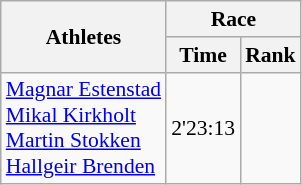<table class="wikitable" border="1" style="font-size:90%">
<tr>
<th rowspan=2>Athletes</th>
<th colspan=2>Race</th>
</tr>
<tr>
<th>Time</th>
<th>Rank</th>
</tr>
<tr>
<td><a href='#'>Magnar Estenstad</a><br><a href='#'>Mikal Kirkholt</a><br><a href='#'>Martin Stokken</a><br><a href='#'>Hallgeir Brenden</a></td>
<td align=center>2'23:13</td>
<td align=center></td>
</tr>
</table>
